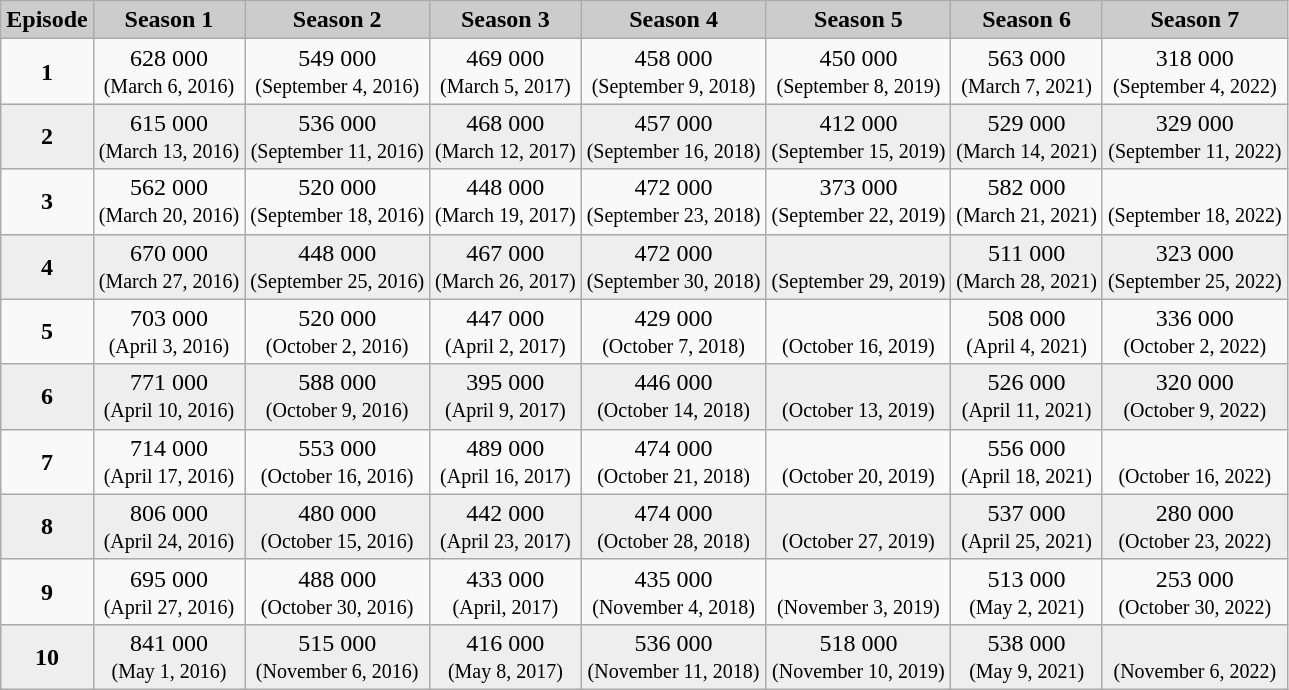<table class="wikitable">
<tr>
<td align="center"; bgcolor=#ccc><strong>Episode</strong></td>
<td align="center"; bgcolor=#ccc><strong>Season 1</strong></td>
<td align="center"; bgcolor=#ccc><strong>Season 2</strong></td>
<td align="center"; bgcolor=#ccc><strong>Season 3</strong></td>
<td align="center"; bgcolor=#ccc><strong>Season 4</strong></td>
<td align="center"; bgcolor=#ccc><strong>Season 5</strong></td>
<td align="center"; bgcolor=#ccc><strong>Season 6</strong></td>
<td align="center"; bgcolor=#ccc><strong>Season 7</strong></td>
</tr>
<tr -->
<td align="center"><strong>1</strong></td>
<td align="center">628 000 <br> <small>(March 6, 2016)</small></td>
<td align="center">549 000 <br> <small>(September 4, 2016)</small></td>
<td align="center">469 000 <br> <small>(March 5, 2017)</small></td>
<td align="center">458 000 <br> <small>(September 9, 2018)</small></td>
<td align="center">450 000<br> <small>(September 8, 2019)</small></td>
<td align="center">563 000<br><small>(March 7, 2021)</small></td>
<td align="center">318 000<br><small>(September 4, 2022)</small></td>
</tr>
<tr -- style="background:#EEEEEE;">
<td align="center"><strong>2</strong></td>
<td align="center">615 000 <br> <small>(March 13, 2016)</small></td>
<td align="center">536 000 <br> <small>(September 11, 2016)</small></td>
<td align="center">468 000 <br> <small>(March 12, 2017)</small></td>
<td align="center">457 000 <br> <small>(September 16, 2018)</small></td>
<td align="center">412 000 <br> <small>(September 15, 2019)</small></td>
<td align="center">529 000<br> <small>(March 14, 2021)</small></td>
<td align="center">329 000<br><small>(September 11, 2022)</small></td>
</tr>
<tr -->
<td align="center"><strong>3</strong></td>
<td align="center">562 000 <br> <small>(March 20, 2016)</small></td>
<td align="center">520 000 <br> <small>(September 18, 2016)</small></td>
<td align="center">448 000 <br> <small>(March 19, 2017)</small></td>
<td align="center">472 000 <br> <small>(September 23, 2018)</small></td>
<td align="center">373 000 <br> <small>(September 22, 2019)</small></td>
<td align="center">582 000<br> <small>(March 21, 2021)</small></td>
<td align="center"><br><small>(September 18, 2022)</small></td>
</tr>
<tr -- style="background:#EEEEEE;">
<td align="center"><strong>4</strong></td>
<td align="center">670 000 <br> <small>(March 27, 2016)</small></td>
<td align="center">448 000 <br> <small>(September 25, 2016)</small></td>
<td align="center">467 000 <br> <small>(March 26, 2017)</small></td>
<td align="center">472 000 <br> <small>(September 30, 2018)</small></td>
<td align="center"><br> <small>(September 29, 2019)</small></td>
<td align="center">511 000<br><small>(March 28, 2021)</small></td>
<td align="center">323 000<br><small>(September 25, 2022)</small></td>
</tr>
<tr -->
<td align="center"><strong>5</strong></td>
<td align="center">703 000 <br> <small>(April 3, 2016)</small></td>
<td align="center">520 000 <br> <small>(October 2, 2016)</small></td>
<td align="center">447 000 <br> <small>(April 2, 2017)</small></td>
<td align="center">429 000 <br> <small>(October 7, 2018)</small></td>
<td align="center"><br> <small>(October 16, 2019)</small></td>
<td align="center">508 000<br><small>(April 4, 2021)</small></td>
<td align="center">336 000<br><small>(October 2, 2022)</small></td>
</tr>
<tr -- style="background:#EEEEEE;">
<td align="center"><strong>6</strong></td>
<td align="center">771 000 <br> <small>(April 10, 2016)</small></td>
<td align="center">588 000 <br> <small>(October 9, 2016)</small></td>
<td align="center">395 000 <br> <small>(April 9, 2017)</small></td>
<td align="center">446 000 <br> <small>(October 14, 2018)</small></td>
<td align="center"><br> <small>(October 13, 2019)</small></td>
<td align="center">526 000<br><small>(April 11, 2021)</small></td>
<td align="center">320 000<br><small>(October 9, 2022)</small></td>
</tr>
<tr -->
<td align="center"><strong>7</strong></td>
<td align="center">714 000 <br> <small>(April 17, 2016)</small></td>
<td align="center">553 000 <br> <small>(October 16, 2016)</small></td>
<td align="center">489 000 <br> <small>(April 16, 2017)</small></td>
<td align="center">474 000 <br> <small>(October 21, 2018)</small></td>
<td align="center"><br> <small>(October 20, 2019)</small></td>
<td align="center">556 000<br> <small>(April 18, 2021)</small></td>
<td align="center"><br><small>(October 16, 2022)</small></td>
</tr>
<tr -- style="background:#EEEEEE;">
<td align="center"><strong>8</strong></td>
<td align="center">806 000 <br> <small>(April 24, 2016)</small></td>
<td align="center">480 000 <br> <small>(October 15, 2016)</small></td>
<td align="center">442 000 <br> <small>(April 23, 2017)</small></td>
<td align="center">474 000 <br> <small>(October 28, 2018)</small></td>
<td align="center"><br> <small>(October 27, 2019)</small></td>
<td align="center">537 000<br> <small>(April 25, 2021)</small></td>
<td align="center">280 000<br><small>(October 23, 2022)</small></td>
</tr>
<tr -->
<td align="center"><strong>9</strong></td>
<td align="center">695 000 <br> <small>(April 27, 2016)</small></td>
<td align="center">488 000 <br> <small>(October 30, 2016)</small></td>
<td align="center">433 000 <br> <small>(April, 2017)</small></td>
<td align="center">435 000 <br> <small>(November 4, 2018)</small></td>
<td align="center"><br> <small>(November 3, 2019)</small></td>
<td align="center">513 000<br><small>(May 2, 2021)</small></td>
<td align="center">253 000<br><small>(October 30, 2022)</small></td>
</tr>
<tr -- style="background:#EEEEEE;">
<td align="center"><strong>10</strong></td>
<td align="center">841 000 <br> <small>(May 1, 2016)</small></td>
<td align="center">515 000 <br> <small>(November 6, 2016)</small></td>
<td align="center">416 000 <br> <small>(May 8, 2017)</small></td>
<td align="center">536 000<br> <small>(November 11, 2018)</small></td>
<td align="center">518 000<br> <small>(November 10, 2019)</small></td>
<td align="center">538 000<br><small>(May 9, 2021)</small></td>
<td align="center"><br><small>(November 6, 2022)</small></td>
</tr>
</table>
